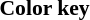<table class="toccolours mw-collapsible mw-collapsed" style="font-size: 90%; white-space: nowrap;">
<tr>
<td><strong>Color key</strong></td>
</tr>
<tr>
<td></td>
</tr>
<tr>
<td></td>
</tr>
<tr>
<td></td>
</tr>
<tr>
</tr>
</table>
